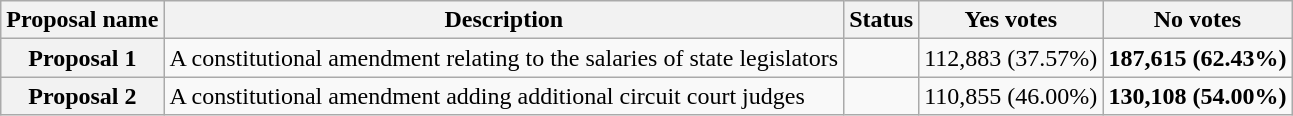<table class="wikitable sortable plainrowheaders">
<tr>
<th scope="col">Proposal name</th>
<th class="unsortable" scope="col">Description</th>
<th scope="col">Status</th>
<th scope="col">Yes votes</th>
<th scope="col">No votes</th>
</tr>
<tr>
<th scope="row">Proposal 1</th>
<td>A constitutional amendment relating to the salaries of state legislators</td>
<td></td>
<td>112,883 (37.57%)</td>
<td><strong>187,615 (62.43%)</strong></td>
</tr>
<tr>
<th scope="row">Proposal 2</th>
<td>A constitutional amendment adding additional circuit court judges</td>
<td></td>
<td>110,855 (46.00%)</td>
<td><strong>130,108 (54.00%)</strong></td>
</tr>
</table>
